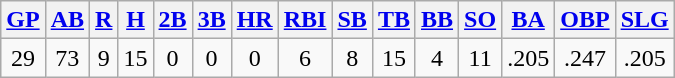<table class="wikitable">
<tr>
<th><a href='#'>GP</a></th>
<th><a href='#'>AB</a></th>
<th><a href='#'>R</a></th>
<th><a href='#'>H</a></th>
<th><a href='#'>2B</a></th>
<th><a href='#'>3B</a></th>
<th><a href='#'>HR</a></th>
<th><a href='#'>RBI</a></th>
<th><a href='#'>SB</a></th>
<th><a href='#'>TB</a></th>
<th><a href='#'>BB</a></th>
<th><a href='#'>SO</a></th>
<th><a href='#'>BA</a></th>
<th><a href='#'>OBP</a></th>
<th><a href='#'>SLG</a></th>
</tr>
<tr align=center>
<td>29</td>
<td>73</td>
<td>9</td>
<td>15</td>
<td>0</td>
<td>0</td>
<td>0</td>
<td>6</td>
<td>8</td>
<td>15</td>
<td>4</td>
<td>11</td>
<td>.205</td>
<td>.247</td>
<td>.205</td>
</tr>
</table>
